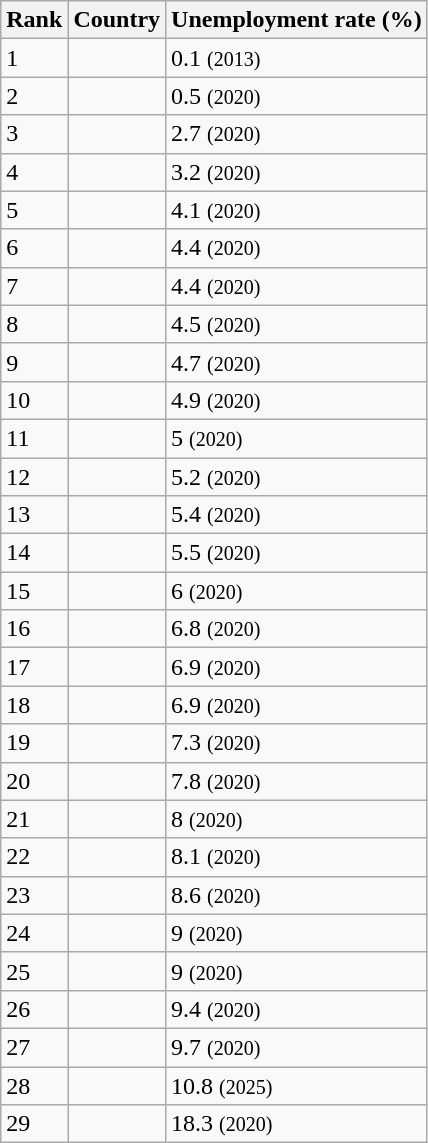<table class="wikitable sortable">
<tr>
<th style="width:2em;" ! data-sort-type="number">Rank</th>
<th>Country</th>
<th>Unemployment rate (%)</th>
</tr>
<tr>
<td>1</td>
<td></td>
<td>0.1 <small>(2013)</small></td>
</tr>
<tr>
<td>2</td>
<td></td>
<td>0.5 <small>(2020)</small></td>
</tr>
<tr>
<td>3</td>
<td></td>
<td>2.7 <small>(2020)</small></td>
</tr>
<tr>
<td>4</td>
<td></td>
<td>3.2 <small>(2020)</small></td>
</tr>
<tr>
<td>5</td>
<td></td>
<td>4.1 <small>(2020)</small></td>
</tr>
<tr>
<td>6</td>
<td></td>
<td>4.4 <small>(2020)</small></td>
</tr>
<tr>
<td>7</td>
<td></td>
<td>4.4 <small>(2020)</small></td>
</tr>
<tr>
<td>8</td>
<td></td>
<td>4.5 <small>(2020)</small></td>
</tr>
<tr>
<td>9</td>
<td></td>
<td>4.7 <small>(2020)</small></td>
</tr>
<tr>
<td>10</td>
<td></td>
<td>4.9 <small>(2020)</small></td>
</tr>
<tr>
<td>11</td>
<td></td>
<td>5 <small>(2020)</small></td>
</tr>
<tr>
<td>12</td>
<td></td>
<td>5.2 <small>(2020)</small></td>
</tr>
<tr>
<td>13</td>
<td></td>
<td>5.4 <small>(2020)</small></td>
</tr>
<tr>
<td>14</td>
<td></td>
<td>5.5 <small>(2020)</small></td>
</tr>
<tr>
<td>15</td>
<td></td>
<td>6 <small>(2020)</small></td>
</tr>
<tr>
<td>16</td>
<td></td>
<td>6.8 <small>(2020)</small></td>
</tr>
<tr>
<td>17</td>
<td></td>
<td>6.9 <small>(2020)</small></td>
</tr>
<tr>
<td>18</td>
<td></td>
<td>6.9 <small>(2020)</small></td>
</tr>
<tr>
<td>19</td>
<td></td>
<td>7.3 <small>(2020)</small></td>
</tr>
<tr>
<td>20</td>
<td></td>
<td>7.8 <small>(2020)</small></td>
</tr>
<tr>
<td>21</td>
<td></td>
<td>8 <small>(2020)</small></td>
</tr>
<tr>
<td>22</td>
<td></td>
<td>8.1 <small>(2020)</small></td>
</tr>
<tr>
<td>23</td>
<td></td>
<td>8.6 <small>(2020)</small></td>
</tr>
<tr>
<td>24</td>
<td></td>
<td>9 <small>(2020)</small></td>
</tr>
<tr>
<td>25</td>
<td></td>
<td>9 <small>(2020)</small></td>
</tr>
<tr>
<td>26</td>
<td></td>
<td>9.4 <small>(2020)</small></td>
</tr>
<tr>
<td>27</td>
<td></td>
<td>9.7 <small>(2020)</small></td>
</tr>
<tr>
<td>28</td>
<td></td>
<td>10.8 <small>(2025)</small></td>
</tr>
<tr>
<td>29</td>
<td></td>
<td>18.3 <small>(2020)</small></td>
</tr>
</table>
